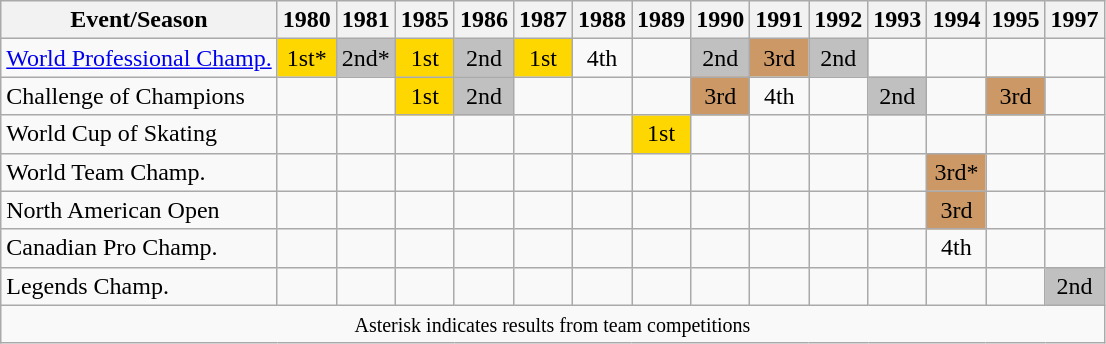<table class="wikitable" style="text-align:center">
<tr>
<th>Event/Season</th>
<th>1980</th>
<th>1981</th>
<th>1985</th>
<th>1986</th>
<th>1987</th>
<th>1988</th>
<th>1989</th>
<th>1990</th>
<th>1991</th>
<th>1992</th>
<th>1993</th>
<th>1994</th>
<th>1995</th>
<th>1997</th>
</tr>
<tr>
<td align=left><a href='#'>World Professional Champ.</a></td>
<td style="background:gold;">1st*</td>
<td style="background:silver;">2nd*</td>
<td style="background:gold;">1st</td>
<td style="background:silver;">2nd</td>
<td style="background:gold;">1st</td>
<td>4th</td>
<td></td>
<td style="background:silver;">2nd</td>
<td style="background:#c96;">3rd</td>
<td style="background:silver;">2nd</td>
<td></td>
<td></td>
<td></td>
<td></td>
</tr>
<tr>
<td align=left>Challenge of Champions</td>
<td></td>
<td></td>
<td style="background:gold;">1st</td>
<td style="background:silver;">2nd</td>
<td></td>
<td></td>
<td></td>
<td style="background:#c96;">3rd</td>
<td>4th</td>
<td></td>
<td style="background:silver;">2nd</td>
<td></td>
<td style="background:#c96;">3rd</td>
<td></td>
</tr>
<tr>
<td align=left>World Cup of Skating</td>
<td></td>
<td></td>
<td></td>
<td></td>
<td></td>
<td></td>
<td style="background:gold;">1st</td>
<td></td>
<td></td>
<td></td>
<td></td>
<td></td>
<td></td>
<td></td>
</tr>
<tr>
<td align=left>World Team Champ.</td>
<td></td>
<td></td>
<td></td>
<td></td>
<td></td>
<td></td>
<td></td>
<td></td>
<td></td>
<td></td>
<td></td>
<td style="background:#c96;">3rd*</td>
<td></td>
<td></td>
</tr>
<tr>
<td align=left>North American Open</td>
<td></td>
<td></td>
<td></td>
<td></td>
<td></td>
<td></td>
<td></td>
<td></td>
<td></td>
<td></td>
<td></td>
<td style="background:#c96;">3rd</td>
<td></td>
<td></td>
</tr>
<tr>
<td align=left>Canadian Pro Champ.</td>
<td></td>
<td></td>
<td></td>
<td></td>
<td></td>
<td></td>
<td></td>
<td></td>
<td></td>
<td></td>
<td></td>
<td>4th</td>
<td></td>
<td></td>
</tr>
<tr>
<td align=left>Legends Champ.</td>
<td></td>
<td></td>
<td></td>
<td></td>
<td></td>
<td></td>
<td></td>
<td></td>
<td></td>
<td></td>
<td></td>
<td></td>
<td></td>
<td style="background:silver;">2nd</td>
</tr>
<tr>
<td colspan="15" style="text-align:center;"><small> Asterisk indicates results from team competitions </small></td>
</tr>
</table>
